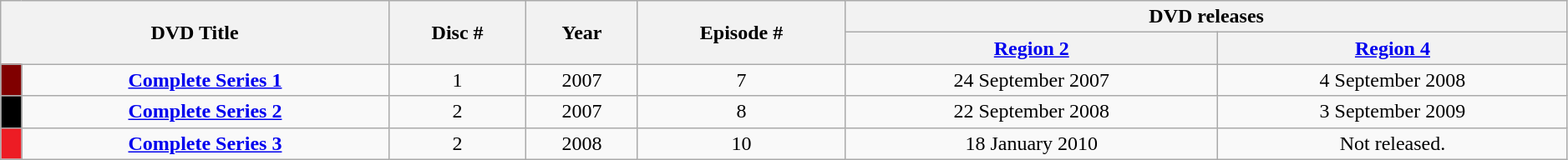<table class="wikitable" width="99%" style="text-align:center;">
<tr>
<th colspan="2" rowspan="2">DVD Title</th>
<th rowspan="2">Disc #</th>
<th rowspan="2">Year</th>
<th rowspan="2">Episode #</th>
<th colspan="2">DVD releases</th>
</tr>
<tr>
<th><a href='#'>Region 2</a></th>
<th><a href='#'>Region 4</a></th>
</tr>
<tr>
<td bgcolor="800000"></td>
<td><strong><a href='#'>Complete Series 1</a></strong></td>
<td>1</td>
<td>2007</td>
<td>7</td>
<td>24 September 2007</td>
<td>4 September 2008</td>
</tr>
<tr>
<td bgcolor="000000"></td>
<td><strong><a href='#'>Complete Series 2</a></strong></td>
<td>2</td>
<td>2007</td>
<td>8</td>
<td>22 September 2008</td>
<td>3 September 2009</td>
</tr>
<tr>
<td bgcolor="ED1C24"></td>
<td><strong><a href='#'>Complete Series 3</a></strong></td>
<td>2</td>
<td>2008</td>
<td>10</td>
<td>18 January 2010</td>
<td>Not released.</td>
</tr>
</table>
